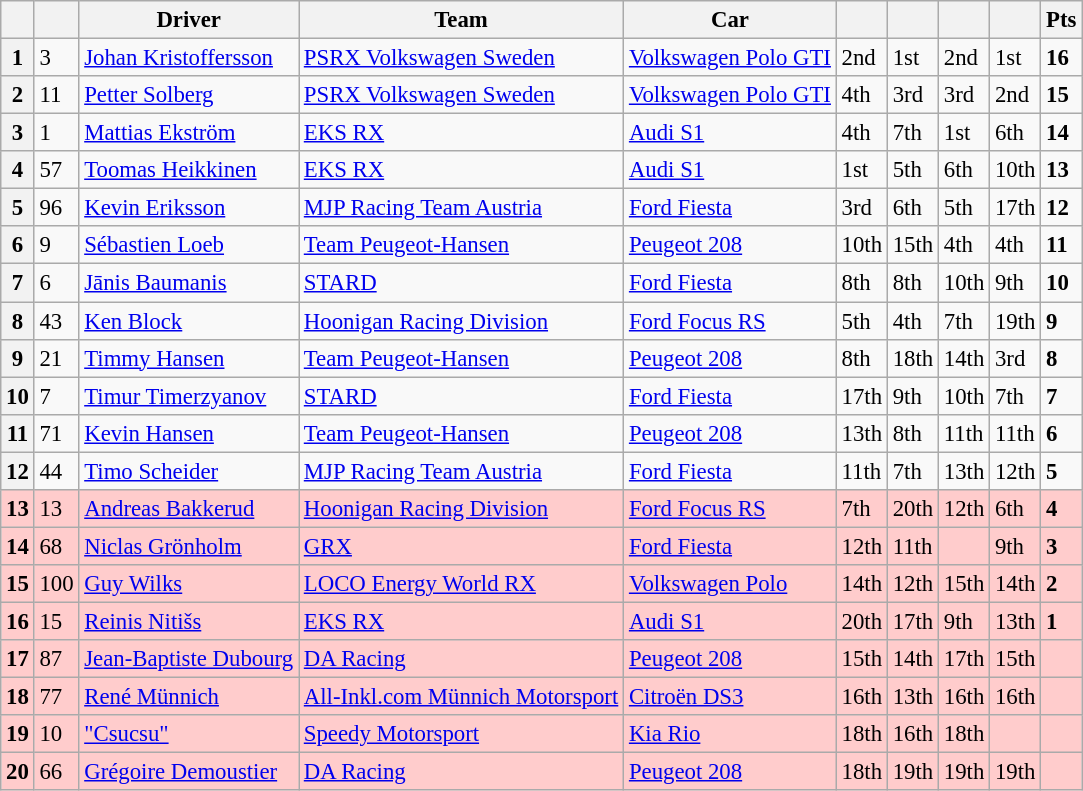<table class=wikitable style="font-size:95%">
<tr>
<th></th>
<th></th>
<th>Driver</th>
<th>Team</th>
<th>Car</th>
<th></th>
<th></th>
<th></th>
<th></th>
<th>Pts</th>
</tr>
<tr>
<th>1</th>
<td>3</td>
<td>  <a href='#'>Johan Kristoffersson</a></td>
<td><a href='#'>PSRX Volkswagen Sweden</a></td>
<td><a href='#'>Volkswagen Polo GTI</a></td>
<td>2nd</td>
<td>1st</td>
<td>2nd</td>
<td>1st</td>
<td><strong>16</strong></td>
</tr>
<tr>
<th>2</th>
<td>11</td>
<td> <a href='#'>Petter Solberg</a></td>
<td><a href='#'>PSRX Volkswagen Sweden</a></td>
<td><a href='#'>Volkswagen Polo GTI</a></td>
<td>4th</td>
<td>3rd</td>
<td>3rd</td>
<td>2nd</td>
<td><strong>15</strong></td>
</tr>
<tr>
<th>3</th>
<td>1</td>
<td> <a href='#'>Mattias Ekström</a></td>
<td><a href='#'>EKS RX</a></td>
<td><a href='#'>Audi S1</a></td>
<td>4th</td>
<td>7th</td>
<td>1st</td>
<td>6th</td>
<td><strong>14</strong></td>
</tr>
<tr>
<th>4</th>
<td>57</td>
<td> <a href='#'>Toomas Heikkinen</a></td>
<td><a href='#'>EKS RX</a></td>
<td><a href='#'>Audi S1</a></td>
<td>1st</td>
<td>5th</td>
<td>6th</td>
<td>10th</td>
<td><strong>13</strong></td>
</tr>
<tr>
<th>5</th>
<td>96</td>
<td> <a href='#'>Kevin Eriksson</a></td>
<td><a href='#'>MJP Racing Team Austria</a></td>
<td><a href='#'>Ford Fiesta</a></td>
<td>3rd</td>
<td>6th</td>
<td>5th</td>
<td>17th</td>
<td><strong>12</strong></td>
</tr>
<tr>
<th>6</th>
<td>9</td>
<td> <a href='#'>Sébastien Loeb</a></td>
<td><a href='#'>Team Peugeot-Hansen</a></td>
<td><a href='#'>Peugeot 208</a></td>
<td>10th</td>
<td>15th</td>
<td>4th</td>
<td>4th</td>
<td><strong>11</strong></td>
</tr>
<tr>
<th>7</th>
<td>6</td>
<td> <a href='#'>Jānis Baumanis</a></td>
<td><a href='#'>STARD</a></td>
<td><a href='#'>Ford Fiesta</a></td>
<td>8th</td>
<td>8th</td>
<td>10th</td>
<td>9th</td>
<td><strong>10</strong></td>
</tr>
<tr>
<th>8</th>
<td>43</td>
<td> <a href='#'>Ken Block</a></td>
<td><a href='#'>Hoonigan Racing Division</a></td>
<td><a href='#'>Ford Focus RS</a></td>
<td>5th</td>
<td>4th</td>
<td>7th</td>
<td>19th</td>
<td><strong>9</strong></td>
</tr>
<tr>
<th>9</th>
<td>21</td>
<td> <a href='#'>Timmy Hansen</a></td>
<td><a href='#'>Team Peugeot-Hansen</a></td>
<td><a href='#'>Peugeot 208</a></td>
<td>8th</td>
<td>18th</td>
<td>14th</td>
<td>3rd</td>
<td><strong>8</strong></td>
</tr>
<tr>
<th>10</th>
<td>7</td>
<td> <a href='#'>Timur Timerzyanov</a></td>
<td><a href='#'>STARD</a></td>
<td><a href='#'>Ford Fiesta</a></td>
<td>17th</td>
<td>9th</td>
<td>10th</td>
<td>7th</td>
<td><strong>7</strong></td>
</tr>
<tr>
<th>11</th>
<td>71</td>
<td> <a href='#'>Kevin Hansen</a></td>
<td><a href='#'>Team Peugeot-Hansen</a></td>
<td><a href='#'>Peugeot 208</a></td>
<td>13th</td>
<td>8th</td>
<td>11th</td>
<td>11th</td>
<td><strong>6</strong></td>
</tr>
<tr>
<th>12</th>
<td>44</td>
<td> <a href='#'>Timo Scheider</a></td>
<td><a href='#'>MJP Racing Team Austria</a></td>
<td><a href='#'>Ford Fiesta</a></td>
<td>11th</td>
<td>7th</td>
<td>13th</td>
<td>12th</td>
<td><strong>5</strong></td>
</tr>
<tr>
<th style="background:#ffcccc;">13</th>
<td style="background:#ffcccc;">13</td>
<td style="background:#ffcccc;"> <a href='#'>Andreas Bakkerud</a></td>
<td style="background:#ffcccc;"><a href='#'>Hoonigan Racing Division</a></td>
<td style="background:#ffcccc;"><a href='#'>Ford Focus RS</a></td>
<td style="background:#ffcccc;">7th</td>
<td style="background:#ffcccc;">20th</td>
<td style="background:#ffcccc;">12th</td>
<td style="background:#ffcccc;">6th</td>
<td style="background:#ffcccc;"><strong>4</strong></td>
</tr>
<tr>
<th style="background:#ffcccc;">14</th>
<td style="background:#ffcccc;">68</td>
<td style="background:#ffcccc;"> <a href='#'>Niclas Grönholm</a></td>
<td style="background:#ffcccc;"><a href='#'>GRX</a></td>
<td style="background:#ffcccc;"><a href='#'>Ford Fiesta</a></td>
<td style="background:#ffcccc;">12th</td>
<td style="background:#ffcccc;">11th</td>
<td style="background:#ffcccc;"></td>
<td style="background:#ffcccc;">9th</td>
<td style="background:#ffcccc;"><strong>3</strong></td>
</tr>
<tr>
<th style="background:#ffcccc;">15</th>
<td style="background:#ffcccc;">100</td>
<td style="background:#ffcccc;"> <a href='#'>Guy Wilks</a></td>
<td style="background:#ffcccc;"><a href='#'>LOCO Energy World RX</a></td>
<td style="background:#ffcccc;"><a href='#'>Volkswagen Polo</a></td>
<td style="background:#ffcccc;">14th</td>
<td style="background:#ffcccc;">12th</td>
<td style="background:#ffcccc;">15th</td>
<td style="background:#ffcccc;">14th</td>
<td style="background:#ffcccc;"><strong>2</strong></td>
</tr>
<tr>
<th style="background:#ffcccc;">16</th>
<td style="background:#ffcccc;">15</td>
<td style="background:#ffcccc;"> <a href='#'>Reinis Nitišs</a></td>
<td style="background:#ffcccc;"><a href='#'>EKS RX</a></td>
<td style="background:#ffcccc;"><a href='#'>Audi S1</a></td>
<td style="background:#ffcccc;">20th</td>
<td style="background:#ffcccc;">17th</td>
<td style="background:#ffcccc;">9th</td>
<td style="background:#ffcccc;">13th</td>
<td style="background:#ffcccc;"><strong>1</strong></td>
</tr>
<tr>
<th style="background:#ffcccc;">17</th>
<td style="background:#ffcccc;">87</td>
<td style="background:#ffcccc;"> <a href='#'>Jean-Baptiste Dubourg</a></td>
<td style="background:#ffcccc;"><a href='#'>DA Racing</a></td>
<td style="background:#ffcccc;"><a href='#'>Peugeot 208</a></td>
<td style="background:#ffcccc;">15th</td>
<td style="background:#ffcccc;">14th</td>
<td style="background:#ffcccc;">17th</td>
<td style="background:#ffcccc;">15th</td>
<td style="background:#ffcccc;"></td>
</tr>
<tr>
<th style="background:#ffcccc;">18</th>
<td style="background:#ffcccc;">77</td>
<td style="background:#ffcccc;"> <a href='#'>René Münnich</a></td>
<td style="background:#ffcccc;"><a href='#'>All-Inkl.com Münnich Motorsport</a></td>
<td style="background:#ffcccc;"><a href='#'>Citroën DS3</a></td>
<td style="background:#ffcccc;">16th</td>
<td style="background:#ffcccc;">13th</td>
<td style="background:#ffcccc;">16th</td>
<td style="background:#ffcccc;">16th</td>
<td style="background:#ffcccc;"></td>
</tr>
<tr>
<th style="background:#ffcccc;">19</th>
<td style="background:#ffcccc;">10</td>
<td style="background:#ffcccc;"> <a href='#'>"Csucsu"</a></td>
<td style="background:#ffcccc;"><a href='#'>Speedy Motorsport</a></td>
<td style="background:#ffcccc;"><a href='#'>Kia Rio</a></td>
<td style="background:#ffcccc;">18th</td>
<td style="background:#ffcccc;">16th</td>
<td style="background:#ffcccc;">18th</td>
<td style="background:#ffcccc;"></td>
<td style="background:#ffcccc;"></td>
</tr>
<tr>
<th style="background:#ffcccc;">20</th>
<td style="background:#ffcccc;">66</td>
<td style="background:#ffcccc;"> <a href='#'>Grégoire Demoustier</a></td>
<td style="background:#ffcccc;"><a href='#'>DA Racing</a></td>
<td style="background:#ffcccc;"><a href='#'>Peugeot 208</a></td>
<td style="background:#ffcccc;">18th</td>
<td style="background:#ffcccc;">19th</td>
<td style="background:#ffcccc;">19th</td>
<td style="background:#ffcccc;">19th</td>
<td style="background:#ffcccc;"></td>
</tr>
</table>
